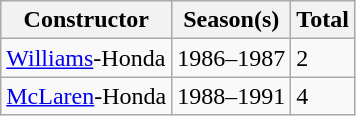<table class="wikitable">
<tr>
<th>Constructor</th>
<th>Season(s)</th>
<th>Total</th>
</tr>
<tr>
<td> <a href='#'>Williams</a>-Honda</td>
<td>1986–1987</td>
<td>2</td>
</tr>
<tr>
<td> <a href='#'>McLaren</a>-Honda</td>
<td>1988–1991</td>
<td>4</td>
</tr>
</table>
